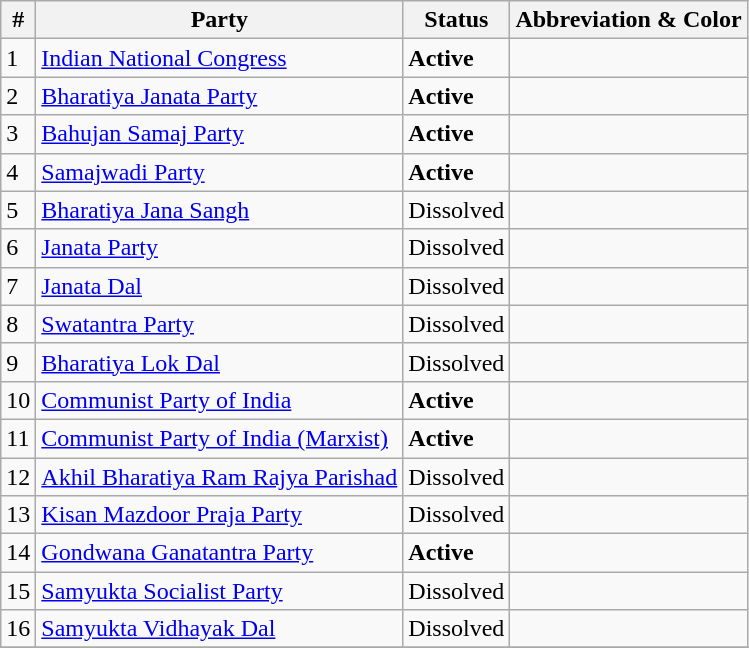<table class ="wikitable sortable">
<tr>
<th>#</th>
<th>Party</th>
<th>Status</th>
<th colspan="2" scope="col">Abbreviation & Color</th>
</tr>
<tr>
<td>1</td>
<td><a href='#'>Indian National Congress</a></td>
<td><strong>Active</strong></td>
<td></td>
</tr>
<tr>
<td>2</td>
<td><a href='#'>Bharatiya Janata Party</a></td>
<td><strong>Active</strong></td>
<td></td>
</tr>
<tr>
<td>3</td>
<td><a href='#'>Bahujan Samaj Party</a></td>
<td><strong>Active</strong></td>
<td></td>
</tr>
<tr>
<td>4</td>
<td><a href='#'>Samajwadi Party</a></td>
<td><strong>Active</strong></td>
<td></td>
</tr>
<tr>
<td>5</td>
<td><a href='#'>Bharatiya Jana Sangh</a></td>
<td>Dissolved</td>
<td></td>
</tr>
<tr>
<td>6</td>
<td><a href='#'>Janata Party</a></td>
<td>Dissolved</td>
<td></td>
</tr>
<tr>
<td>7</td>
<td><a href='#'>Janata Dal</a></td>
<td>Dissolved</td>
<td></td>
</tr>
<tr>
<td>8</td>
<td><a href='#'>Swatantra Party</a></td>
<td>Dissolved</td>
<td></td>
</tr>
<tr>
<td>9</td>
<td><a href='#'>Bharatiya Lok Dal</a></td>
<td>Dissolved</td>
<td></td>
</tr>
<tr>
<td>10</td>
<td><a href='#'>Communist Party of India</a></td>
<td><strong>Active</strong></td>
<td></td>
</tr>
<tr>
<td>11</td>
<td><a href='#'>Communist Party of India (Marxist)</a></td>
<td><strong>Active</strong></td>
<td></td>
</tr>
<tr>
<td>12</td>
<td><a href='#'>Akhil Bharatiya Ram Rajya Parishad</a></td>
<td>Dissolved</td>
<td></td>
</tr>
<tr>
<td>13</td>
<td><a href='#'>Kisan Mazdoor Praja Party</a></td>
<td>Dissolved</td>
<td></td>
</tr>
<tr>
<td>14</td>
<td><a href='#'>Gondwana Ganatantra Party</a></td>
<td><strong>Active</strong></td>
<td></td>
</tr>
<tr>
<td>15</td>
<td><a href='#'>Samyukta Socialist Party</a></td>
<td>Dissolved</td>
<td></td>
</tr>
<tr>
<td>16</td>
<td><a href='#'>Samyukta Vidhayak Dal</a></td>
<td>Dissolved</td>
<td></td>
</tr>
<tr>
</tr>
</table>
